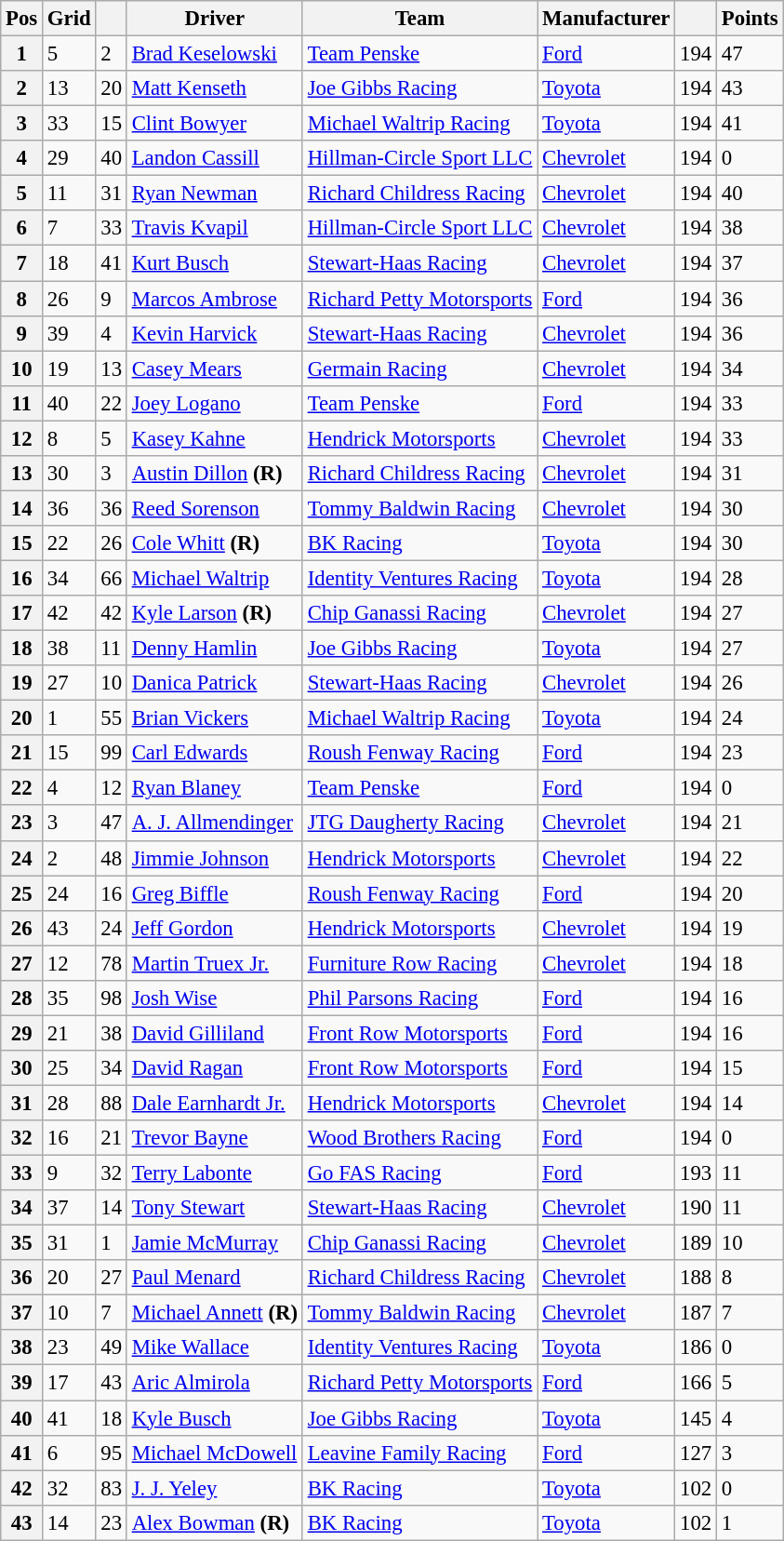<table class="wikitable" style="font-size:95%">
<tr>
<th>Pos</th>
<th>Grid</th>
<th></th>
<th>Driver</th>
<th>Team</th>
<th>Manufacturer</th>
<th></th>
<th>Points</th>
</tr>
<tr>
<th>1</th>
<td>5</td>
<td>2</td>
<td><a href='#'>Brad Keselowski</a></td>
<td><a href='#'>Team Penske</a></td>
<td><a href='#'>Ford</a></td>
<td>194</td>
<td>47</td>
</tr>
<tr>
<th>2</th>
<td>13</td>
<td>20</td>
<td><a href='#'>Matt Kenseth</a></td>
<td><a href='#'>Joe Gibbs Racing</a></td>
<td><a href='#'>Toyota</a></td>
<td>194</td>
<td>43</td>
</tr>
<tr>
<th>3</th>
<td>33</td>
<td>15</td>
<td><a href='#'>Clint Bowyer</a></td>
<td><a href='#'>Michael Waltrip Racing</a></td>
<td><a href='#'>Toyota</a></td>
<td>194</td>
<td>41</td>
</tr>
<tr>
<th>4</th>
<td>29</td>
<td>40</td>
<td><a href='#'>Landon Cassill</a></td>
<td><a href='#'>Hillman-Circle Sport LLC</a></td>
<td><a href='#'>Chevrolet</a></td>
<td>194</td>
<td>0</td>
</tr>
<tr>
<th>5</th>
<td>11</td>
<td>31</td>
<td><a href='#'>Ryan Newman</a></td>
<td><a href='#'>Richard Childress Racing</a></td>
<td><a href='#'>Chevrolet</a></td>
<td>194</td>
<td>40</td>
</tr>
<tr>
<th>6</th>
<td>7</td>
<td>33</td>
<td><a href='#'>Travis Kvapil</a></td>
<td><a href='#'>Hillman-Circle Sport LLC</a></td>
<td><a href='#'>Chevrolet</a></td>
<td>194</td>
<td>38</td>
</tr>
<tr>
<th>7</th>
<td>18</td>
<td>41</td>
<td><a href='#'>Kurt Busch</a></td>
<td><a href='#'>Stewart-Haas Racing</a></td>
<td><a href='#'>Chevrolet</a></td>
<td>194</td>
<td>37</td>
</tr>
<tr>
<th>8</th>
<td>26</td>
<td>9</td>
<td><a href='#'>Marcos Ambrose</a></td>
<td><a href='#'>Richard Petty Motorsports</a></td>
<td><a href='#'>Ford</a></td>
<td>194</td>
<td>36</td>
</tr>
<tr>
<th>9</th>
<td>39</td>
<td>4</td>
<td><a href='#'>Kevin Harvick</a></td>
<td><a href='#'>Stewart-Haas Racing</a></td>
<td><a href='#'>Chevrolet</a></td>
<td>194</td>
<td>36</td>
</tr>
<tr>
<th>10</th>
<td>19</td>
<td>13</td>
<td><a href='#'>Casey Mears</a></td>
<td><a href='#'>Germain Racing</a></td>
<td><a href='#'>Chevrolet</a></td>
<td>194</td>
<td>34</td>
</tr>
<tr>
<th>11</th>
<td>40</td>
<td>22</td>
<td><a href='#'>Joey Logano</a></td>
<td><a href='#'>Team Penske</a></td>
<td><a href='#'>Ford</a></td>
<td>194</td>
<td>33</td>
</tr>
<tr>
<th>12</th>
<td>8</td>
<td>5</td>
<td><a href='#'>Kasey Kahne</a></td>
<td><a href='#'>Hendrick Motorsports</a></td>
<td><a href='#'>Chevrolet</a></td>
<td>194</td>
<td>33</td>
</tr>
<tr>
<th>13</th>
<td>30</td>
<td>3</td>
<td><a href='#'>Austin Dillon</a> <strong>(R)</strong></td>
<td><a href='#'>Richard Childress Racing</a></td>
<td><a href='#'>Chevrolet</a></td>
<td>194</td>
<td>31</td>
</tr>
<tr>
<th>14</th>
<td>36</td>
<td>36</td>
<td><a href='#'>Reed Sorenson</a></td>
<td><a href='#'>Tommy Baldwin Racing</a></td>
<td><a href='#'>Chevrolet</a></td>
<td>194</td>
<td>30</td>
</tr>
<tr>
<th>15</th>
<td>22</td>
<td>26</td>
<td><a href='#'>Cole Whitt</a> <strong>(R)</strong></td>
<td><a href='#'>BK Racing</a></td>
<td><a href='#'>Toyota</a></td>
<td>194</td>
<td>30</td>
</tr>
<tr>
<th>16</th>
<td>34</td>
<td>66</td>
<td><a href='#'>Michael Waltrip</a></td>
<td><a href='#'>Identity Ventures Racing</a></td>
<td><a href='#'>Toyota</a></td>
<td>194</td>
<td>28</td>
</tr>
<tr>
<th>17</th>
<td>42</td>
<td>42</td>
<td><a href='#'>Kyle Larson</a> <strong>(R)</strong></td>
<td><a href='#'>Chip Ganassi Racing</a></td>
<td><a href='#'>Chevrolet</a></td>
<td>194</td>
<td>27</td>
</tr>
<tr>
<th>18</th>
<td>38</td>
<td>11</td>
<td><a href='#'>Denny Hamlin</a></td>
<td><a href='#'>Joe Gibbs Racing</a></td>
<td><a href='#'>Toyota</a></td>
<td>194</td>
<td>27</td>
</tr>
<tr>
<th>19</th>
<td>27</td>
<td>10</td>
<td><a href='#'>Danica Patrick</a></td>
<td><a href='#'>Stewart-Haas Racing</a></td>
<td><a href='#'>Chevrolet</a></td>
<td>194</td>
<td>26</td>
</tr>
<tr>
<th>20</th>
<td>1</td>
<td>55</td>
<td><a href='#'>Brian Vickers</a></td>
<td><a href='#'>Michael Waltrip Racing</a></td>
<td><a href='#'>Toyota</a></td>
<td>194</td>
<td>24</td>
</tr>
<tr>
<th>21</th>
<td>15</td>
<td>99</td>
<td><a href='#'>Carl Edwards</a></td>
<td><a href='#'>Roush Fenway Racing</a></td>
<td><a href='#'>Ford</a></td>
<td>194</td>
<td>23</td>
</tr>
<tr>
<th>22</th>
<td>4</td>
<td>12</td>
<td><a href='#'>Ryan Blaney</a></td>
<td><a href='#'>Team Penske</a></td>
<td><a href='#'>Ford</a></td>
<td>194</td>
<td>0</td>
</tr>
<tr>
<th>23</th>
<td>3</td>
<td>47</td>
<td><a href='#'>A. J. Allmendinger</a></td>
<td><a href='#'>JTG Daugherty Racing</a></td>
<td><a href='#'>Chevrolet</a></td>
<td>194</td>
<td>21</td>
</tr>
<tr>
<th>24</th>
<td>2</td>
<td>48</td>
<td><a href='#'>Jimmie Johnson</a></td>
<td><a href='#'>Hendrick Motorsports</a></td>
<td><a href='#'>Chevrolet</a></td>
<td>194</td>
<td>22</td>
</tr>
<tr>
<th>25</th>
<td>24</td>
<td>16</td>
<td><a href='#'>Greg Biffle</a></td>
<td><a href='#'>Roush Fenway Racing</a></td>
<td><a href='#'>Ford</a></td>
<td>194</td>
<td>20</td>
</tr>
<tr>
<th>26</th>
<td>43</td>
<td>24</td>
<td><a href='#'>Jeff Gordon</a></td>
<td><a href='#'>Hendrick Motorsports</a></td>
<td><a href='#'>Chevrolet</a></td>
<td>194</td>
<td>19</td>
</tr>
<tr>
<th>27</th>
<td>12</td>
<td>78</td>
<td><a href='#'>Martin Truex Jr.</a></td>
<td><a href='#'>Furniture Row Racing</a></td>
<td><a href='#'>Chevrolet</a></td>
<td>194</td>
<td>18</td>
</tr>
<tr>
<th>28</th>
<td>35</td>
<td>98</td>
<td><a href='#'>Josh Wise</a></td>
<td><a href='#'>Phil Parsons Racing</a></td>
<td><a href='#'>Ford</a></td>
<td>194</td>
<td>16</td>
</tr>
<tr>
<th>29</th>
<td>21</td>
<td>38</td>
<td><a href='#'>David Gilliland</a></td>
<td><a href='#'>Front Row Motorsports</a></td>
<td><a href='#'>Ford</a></td>
<td>194</td>
<td>16</td>
</tr>
<tr>
<th>30</th>
<td>25</td>
<td>34</td>
<td><a href='#'>David Ragan</a></td>
<td><a href='#'>Front Row Motorsports</a></td>
<td><a href='#'>Ford</a></td>
<td>194</td>
<td>15</td>
</tr>
<tr>
<th>31</th>
<td>28</td>
<td>88</td>
<td><a href='#'>Dale Earnhardt Jr.</a></td>
<td><a href='#'>Hendrick Motorsports</a></td>
<td><a href='#'>Chevrolet</a></td>
<td>194</td>
<td>14</td>
</tr>
<tr>
<th>32</th>
<td>16</td>
<td>21</td>
<td><a href='#'>Trevor Bayne</a></td>
<td><a href='#'>Wood Brothers Racing</a></td>
<td><a href='#'>Ford</a></td>
<td>194</td>
<td>0</td>
</tr>
<tr>
<th>33</th>
<td>9</td>
<td>32</td>
<td><a href='#'>Terry Labonte</a></td>
<td><a href='#'>Go FAS Racing</a></td>
<td><a href='#'>Ford</a></td>
<td>193</td>
<td>11</td>
</tr>
<tr>
<th>34</th>
<td>37</td>
<td>14</td>
<td><a href='#'>Tony Stewart</a></td>
<td><a href='#'>Stewart-Haas Racing</a></td>
<td><a href='#'>Chevrolet</a></td>
<td>190</td>
<td>11</td>
</tr>
<tr>
<th>35</th>
<td>31</td>
<td>1</td>
<td><a href='#'>Jamie McMurray</a></td>
<td><a href='#'>Chip Ganassi Racing</a></td>
<td><a href='#'>Chevrolet</a></td>
<td>189</td>
<td>10</td>
</tr>
<tr>
<th>36</th>
<td>20</td>
<td>27</td>
<td><a href='#'>Paul Menard</a></td>
<td><a href='#'>Richard Childress Racing</a></td>
<td><a href='#'>Chevrolet</a></td>
<td>188</td>
<td>8</td>
</tr>
<tr>
<th>37</th>
<td>10</td>
<td>7</td>
<td><a href='#'>Michael Annett</a> <strong>(R)</strong></td>
<td><a href='#'>Tommy Baldwin Racing</a></td>
<td><a href='#'>Chevrolet</a></td>
<td>187</td>
<td>7</td>
</tr>
<tr>
<th>38</th>
<td>23</td>
<td>49</td>
<td><a href='#'>Mike Wallace</a></td>
<td><a href='#'>Identity Ventures Racing</a></td>
<td><a href='#'>Toyota</a></td>
<td>186</td>
<td>0</td>
</tr>
<tr>
<th>39</th>
<td>17</td>
<td>43</td>
<td><a href='#'>Aric Almirola</a></td>
<td><a href='#'>Richard Petty Motorsports</a></td>
<td><a href='#'>Ford</a></td>
<td>166</td>
<td>5</td>
</tr>
<tr>
<th>40</th>
<td>41</td>
<td>18</td>
<td><a href='#'>Kyle Busch</a></td>
<td><a href='#'>Joe Gibbs Racing</a></td>
<td><a href='#'>Toyota</a></td>
<td>145</td>
<td>4</td>
</tr>
<tr>
<th>41</th>
<td>6</td>
<td>95</td>
<td><a href='#'>Michael McDowell</a></td>
<td><a href='#'>Leavine Family Racing</a></td>
<td><a href='#'>Ford</a></td>
<td>127</td>
<td>3</td>
</tr>
<tr>
<th>42</th>
<td>32</td>
<td>83</td>
<td><a href='#'>J. J. Yeley</a></td>
<td><a href='#'>BK Racing</a></td>
<td><a href='#'>Toyota</a></td>
<td>102</td>
<td>0</td>
</tr>
<tr>
<th>43</th>
<td>14</td>
<td>23</td>
<td><a href='#'>Alex Bowman</a> <strong>(R)</strong></td>
<td><a href='#'>BK Racing</a></td>
<td><a href='#'>Toyota</a></td>
<td>102</td>
<td>1</td>
</tr>
</table>
